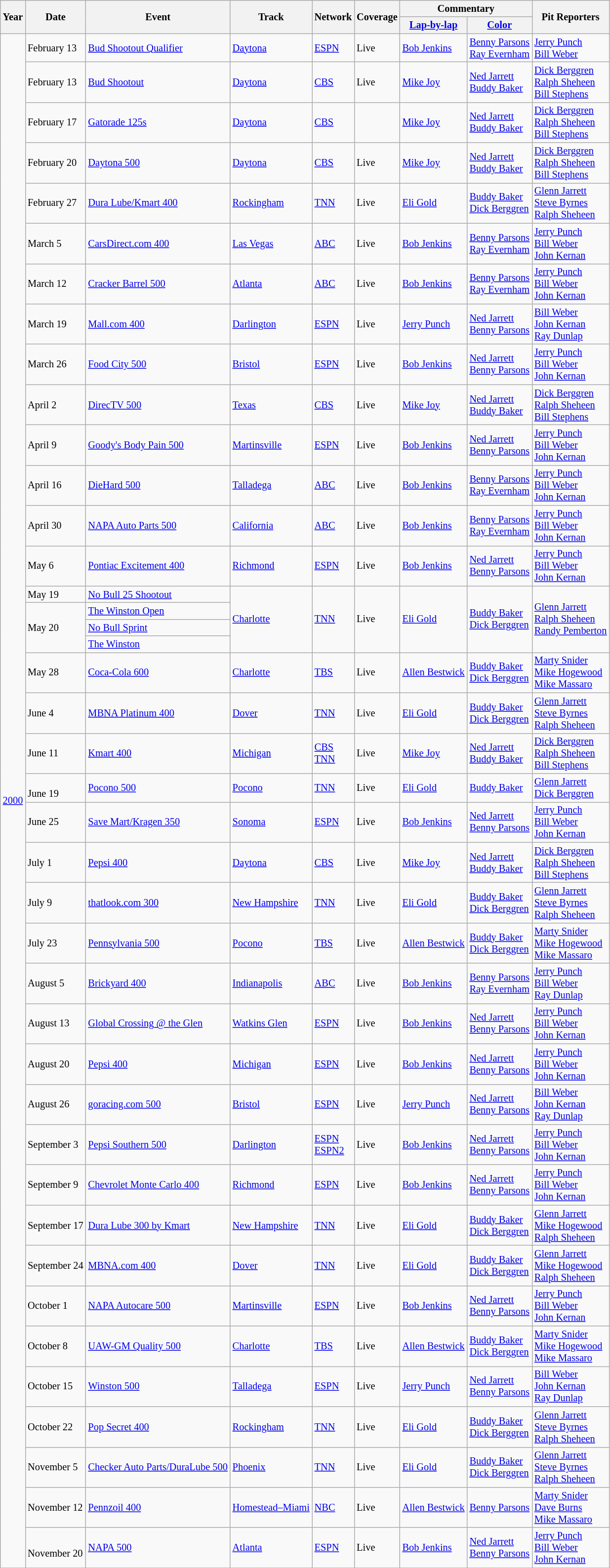<table class="wikitable"  style="font-size: 85%;">
<tr>
<th rowspan=2>Year</th>
<th rowspan=2>Date</th>
<th rowspan=2>Event</th>
<th rowspan=2>Track</th>
<th rowspan=2>Network</th>
<th rowspan=2>Coverage</th>
<th colspan=2>Commentary</th>
<th rowspan=2>Pit Reporters</th>
</tr>
<tr>
<th><a href='#'>Lap-by-lap</a></th>
<th><a href='#'>Color</a></th>
</tr>
<tr>
<td rowspan=41><a href='#'>2000</a></td>
<td>February 13</td>
<td><a href='#'>Bud Shootout Qualifier</a></td>
<td><a href='#'>Daytona</a></td>
<td><a href='#'>ESPN</a></td>
<td>Live</td>
<td><a href='#'>Bob Jenkins</a></td>
<td><a href='#'>Benny Parsons</a> <br> <a href='#'>Ray Evernham</a></td>
<td><a href='#'>Jerry Punch</a> <br> <a href='#'>Bill Weber</a></td>
</tr>
<tr>
<td>February 13</td>
<td><a href='#'>Bud Shootout</a></td>
<td><a href='#'>Daytona</a></td>
<td><a href='#'>CBS</a></td>
<td>Live</td>
<td><a href='#'>Mike Joy</a></td>
<td><a href='#'>Ned Jarrett</a> <br> <a href='#'>Buddy Baker</a></td>
<td><a href='#'>Dick Berggren</a> <br> <a href='#'>Ralph Sheheen</a> <br> <a href='#'>Bill Stephens</a></td>
</tr>
<tr>
<td>February 17</td>
<td><a href='#'>Gatorade 125s</a></td>
<td><a href='#'>Daytona</a></td>
<td><a href='#'>CBS</a></td>
<td></td>
<td><a href='#'>Mike Joy</a></td>
<td><a href='#'>Ned Jarrett</a> <br> <a href='#'>Buddy Baker</a></td>
<td><a href='#'>Dick Berggren</a> <br> <a href='#'>Ralph Sheheen</a> <br> <a href='#'>Bill Stephens</a></td>
</tr>
<tr>
<td>February 20</td>
<td><a href='#'>Daytona 500</a></td>
<td><a href='#'>Daytona</a></td>
<td><a href='#'>CBS</a></td>
<td>Live</td>
<td><a href='#'>Mike Joy</a></td>
<td><a href='#'>Ned Jarrett</a> <br> <a href='#'>Buddy Baker</a></td>
<td><a href='#'>Dick Berggren</a> <br> <a href='#'>Ralph Sheheen</a> <br> <a href='#'>Bill Stephens</a></td>
</tr>
<tr>
<td>February 27</td>
<td><a href='#'>Dura Lube/Kmart 400</a></td>
<td><a href='#'>Rockingham</a></td>
<td><a href='#'>TNN</a></td>
<td>Live</td>
<td><a href='#'>Eli Gold</a></td>
<td><a href='#'>Buddy Baker</a> <br> <a href='#'>Dick Berggren</a></td>
<td><a href='#'>Glenn Jarrett</a> <br> <a href='#'>Steve Byrnes</a> <br> <a href='#'>Ralph Sheheen</a></td>
</tr>
<tr>
<td>March 5</td>
<td><a href='#'>CarsDirect.com 400</a></td>
<td><a href='#'>Las Vegas</a></td>
<td><a href='#'>ABC</a></td>
<td>Live</td>
<td><a href='#'>Bob Jenkins</a></td>
<td><a href='#'>Benny Parsons</a> <br> <a href='#'>Ray Evernham</a></td>
<td><a href='#'>Jerry Punch</a> <br> <a href='#'>Bill Weber</a> <br> <a href='#'>John Kernan</a></td>
</tr>
<tr>
<td>March 12</td>
<td><a href='#'>Cracker Barrel 500</a></td>
<td><a href='#'>Atlanta</a></td>
<td><a href='#'>ABC</a></td>
<td>Live</td>
<td><a href='#'>Bob Jenkins</a></td>
<td><a href='#'>Benny Parsons</a> <br> <a href='#'>Ray Evernham</a></td>
<td><a href='#'>Jerry Punch</a> <br> <a href='#'>Bill Weber</a> <br> <a href='#'>John Kernan</a></td>
</tr>
<tr>
<td>March 19</td>
<td><a href='#'>Mall.com 400</a></td>
<td><a href='#'>Darlington</a></td>
<td><a href='#'>ESPN</a></td>
<td>Live</td>
<td><a href='#'>Jerry Punch</a></td>
<td><a href='#'>Ned Jarrett</a> <br> <a href='#'>Benny Parsons</a></td>
<td><a href='#'>Bill Weber</a> <br> <a href='#'>John Kernan</a> <br> <a href='#'>Ray Dunlap</a></td>
</tr>
<tr>
<td>March 26</td>
<td><a href='#'>Food City 500</a></td>
<td><a href='#'>Bristol</a></td>
<td><a href='#'>ESPN</a></td>
<td>Live</td>
<td><a href='#'>Bob Jenkins</a></td>
<td><a href='#'>Ned Jarrett</a> <br> <a href='#'>Benny Parsons</a></td>
<td><a href='#'>Jerry Punch</a> <br> <a href='#'>Bill Weber</a> <br> <a href='#'>John Kernan</a></td>
</tr>
<tr>
<td>April 2</td>
<td><a href='#'>DirecTV 500</a></td>
<td><a href='#'>Texas</a></td>
<td><a href='#'>CBS</a></td>
<td>Live</td>
<td><a href='#'>Mike Joy</a></td>
<td><a href='#'>Ned Jarrett</a> <br> <a href='#'>Buddy Baker</a></td>
<td><a href='#'>Dick Berggren</a> <br> <a href='#'>Ralph Sheheen</a> <br> <a href='#'>Bill Stephens</a></td>
</tr>
<tr>
<td>April 9</td>
<td><a href='#'>Goody's Body Pain 500</a></td>
<td><a href='#'>Martinsville</a></td>
<td><a href='#'>ESPN</a></td>
<td>Live</td>
<td><a href='#'>Bob Jenkins</a></td>
<td><a href='#'>Ned Jarrett</a> <br> <a href='#'>Benny Parsons</a></td>
<td><a href='#'>Jerry Punch</a> <br> <a href='#'>Bill Weber</a> <br> <a href='#'>John Kernan</a></td>
</tr>
<tr>
<td>April 16</td>
<td><a href='#'>DieHard 500</a></td>
<td><a href='#'>Talladega</a></td>
<td><a href='#'>ABC</a></td>
<td>Live</td>
<td><a href='#'>Bob Jenkins</a></td>
<td><a href='#'>Benny Parsons</a> <br> <a href='#'>Ray Evernham</a></td>
<td><a href='#'>Jerry Punch</a> <br> <a href='#'>Bill Weber</a> <br> <a href='#'>John Kernan</a></td>
</tr>
<tr>
<td>April 30</td>
<td><a href='#'>NAPA Auto Parts 500</a></td>
<td><a href='#'>California</a></td>
<td><a href='#'>ABC</a></td>
<td>Live</td>
<td><a href='#'>Bob Jenkins</a></td>
<td><a href='#'>Benny Parsons</a> <br> <a href='#'>Ray Evernham</a></td>
<td><a href='#'>Jerry Punch</a> <br> <a href='#'>Bill Weber</a> <br> <a href='#'>John Kernan</a></td>
</tr>
<tr>
<td>May 6</td>
<td><a href='#'>Pontiac Excitement 400</a></td>
<td><a href='#'>Richmond</a></td>
<td><a href='#'>ESPN</a></td>
<td>Live</td>
<td><a href='#'>Bob Jenkins</a></td>
<td><a href='#'>Ned Jarrett</a> <br> <a href='#'>Benny Parsons</a></td>
<td><a href='#'>Jerry Punch</a> <br> <a href='#'>Bill Weber</a> <br> <a href='#'>John Kernan</a></td>
</tr>
<tr>
<td>May 19</td>
<td><a href='#'>No Bull 25 Shootout</a></td>
<td rowspan=4><a href='#'>Charlotte</a></td>
<td rowspan=4><a href='#'>TNN</a></td>
<td rowspan=4>Live</td>
<td rowspan=4><a href='#'>Eli Gold</a></td>
<td rowspan=4><a href='#'>Buddy Baker</a> <br> <a href='#'>Dick Berggren</a></td>
<td rowspan=4><a href='#'>Glenn Jarrett</a> <br> <a href='#'>Ralph Sheheen</a> <br> <a href='#'>Randy Pemberton</a></td>
</tr>
<tr>
<td rowspan=3>May 20</td>
<td><a href='#'>The Winston Open</a></td>
</tr>
<tr>
<td><a href='#'>No Bull Sprint</a></td>
</tr>
<tr>
<td><a href='#'>The Winston</a></td>
</tr>
<tr>
<td>May 28</td>
<td><a href='#'>Coca-Cola 600</a></td>
<td><a href='#'>Charlotte</a></td>
<td><a href='#'>TBS</a></td>
<td>Live</td>
<td><a href='#'>Allen Bestwick</a></td>
<td><a href='#'>Buddy Baker</a> <br> <a href='#'>Dick Berggren</a></td>
<td><a href='#'>Marty Snider</a> <br> <a href='#'>Mike Hogewood</a> <br> <a href='#'>Mike Massaro</a></td>
</tr>
<tr>
<td>June 4</td>
<td><a href='#'>MBNA Platinum 400</a></td>
<td><a href='#'>Dover</a></td>
<td><a href='#'>TNN</a></td>
<td>Live</td>
<td><a href='#'>Eli Gold</a></td>
<td><a href='#'>Buddy Baker</a> <br> <a href='#'>Dick Berggren</a></td>
<td><a href='#'>Glenn Jarrett</a> <br> <a href='#'>Steve Byrnes</a> <br> <a href='#'>Ralph Sheheen</a></td>
</tr>
<tr>
<td>June 11</td>
<td><a href='#'>Kmart 400</a></td>
<td><a href='#'>Michigan</a></td>
<td><a href='#'>CBS</a> <br> <a href='#'>TNN</a></td>
<td>Live</td>
<td><a href='#'>Mike Joy</a></td>
<td><a href='#'>Ned Jarrett</a> <br> <a href='#'>Buddy Baker</a></td>
<td><a href='#'>Dick Berggren</a> <br> <a href='#'>Ralph Sheheen</a> <br> <a href='#'>Bill Stephens</a></td>
</tr>
<tr>
<td> <br> June 19</td>
<td><a href='#'>Pocono 500</a></td>
<td><a href='#'>Pocono</a></td>
<td><a href='#'>TNN</a></td>
<td>Live</td>
<td><a href='#'>Eli Gold</a></td>
<td><a href='#'>Buddy Baker</a></td>
<td><a href='#'>Glenn Jarrett</a> <br> <a href='#'>Dick Berggren</a></td>
</tr>
<tr>
<td>June 25</td>
<td><a href='#'>Save Mart/Kragen 350</a></td>
<td><a href='#'>Sonoma</a></td>
<td><a href='#'>ESPN</a></td>
<td>Live</td>
<td><a href='#'>Bob Jenkins</a></td>
<td><a href='#'>Ned Jarrett</a> <br> <a href='#'>Benny Parsons</a></td>
<td><a href='#'>Jerry Punch</a> <br> <a href='#'>Bill Weber</a> <br> <a href='#'>John Kernan</a></td>
</tr>
<tr>
<td>July 1</td>
<td><a href='#'>Pepsi 400</a></td>
<td><a href='#'>Daytona</a></td>
<td><a href='#'>CBS</a></td>
<td>Live</td>
<td><a href='#'>Mike Joy</a></td>
<td><a href='#'>Ned Jarrett</a> <br> <a href='#'>Buddy Baker</a></td>
<td><a href='#'>Dick Berggren</a> <br> <a href='#'>Ralph Sheheen</a> <br> <a href='#'>Bill Stephens</a></td>
</tr>
<tr>
<td>July 9</td>
<td><a href='#'>thatlook.com 300</a></td>
<td><a href='#'>New Hampshire</a></td>
<td><a href='#'>TNN</a></td>
<td>Live</td>
<td><a href='#'>Eli Gold</a></td>
<td><a href='#'>Buddy Baker</a> <br> <a href='#'>Dick Berggren</a></td>
<td><a href='#'>Glenn Jarrett</a> <br> <a href='#'>Steve Byrnes</a> <br> <a href='#'>Ralph Sheheen</a></td>
</tr>
<tr>
<td>July 23</td>
<td><a href='#'>Pennsylvania 500</a></td>
<td><a href='#'>Pocono</a></td>
<td><a href='#'>TBS</a></td>
<td>Live</td>
<td><a href='#'>Allen Bestwick</a></td>
<td><a href='#'>Buddy Baker</a> <br> <a href='#'>Dick Berggren</a></td>
<td><a href='#'>Marty Snider</a> <br> <a href='#'>Mike Hogewood</a> <br> <a href='#'>Mike Massaro</a></td>
</tr>
<tr>
<td>August 5</td>
<td><a href='#'>Brickyard 400</a></td>
<td><a href='#'>Indianapolis</a></td>
<td><a href='#'>ABC</a></td>
<td>Live</td>
<td><a href='#'>Bob Jenkins</a></td>
<td><a href='#'>Benny Parsons</a> <br> <a href='#'>Ray Evernham</a></td>
<td><a href='#'>Jerry Punch</a> <br> <a href='#'>Bill Weber</a> <br> <a href='#'>Ray Dunlap</a></td>
</tr>
<tr>
<td>August 13</td>
<td><a href='#'>Global Crossing @ the Glen</a></td>
<td><a href='#'>Watkins Glen</a></td>
<td><a href='#'>ESPN</a></td>
<td>Live</td>
<td><a href='#'>Bob Jenkins</a></td>
<td><a href='#'>Ned Jarrett</a> <br> <a href='#'>Benny Parsons</a></td>
<td><a href='#'>Jerry Punch</a> <br> <a href='#'>Bill Weber</a> <br> <a href='#'>John Kernan</a></td>
</tr>
<tr>
<td>August 20</td>
<td><a href='#'>Pepsi 400</a></td>
<td><a href='#'>Michigan</a></td>
<td><a href='#'>ESPN</a></td>
<td>Live</td>
<td><a href='#'>Bob Jenkins</a></td>
<td><a href='#'>Ned Jarrett</a> <br> <a href='#'>Benny Parsons</a></td>
<td><a href='#'>Jerry Punch</a> <br> <a href='#'>Bill Weber</a> <br> <a href='#'>John Kernan</a></td>
</tr>
<tr>
<td>August 26</td>
<td><a href='#'>goracing.com 500</a></td>
<td><a href='#'>Bristol</a></td>
<td><a href='#'>ESPN</a></td>
<td>Live</td>
<td><a href='#'>Jerry Punch</a></td>
<td><a href='#'>Ned Jarrett</a> <br> <a href='#'>Benny Parsons</a></td>
<td><a href='#'>Bill Weber</a> <br> <a href='#'>John Kernan</a> <br> <a href='#'>Ray Dunlap</a></td>
</tr>
<tr>
<td>September 3</td>
<td><a href='#'>Pepsi Southern 500</a></td>
<td><a href='#'>Darlington</a></td>
<td><a href='#'>ESPN</a><br><a href='#'>ESPN2</a></td>
<td>Live</td>
<td><a href='#'>Bob Jenkins</a></td>
<td><a href='#'>Ned Jarrett</a> <br> <a href='#'>Benny Parsons</a></td>
<td><a href='#'>Jerry Punch</a> <br> <a href='#'>Bill Weber</a> <br> <a href='#'>John Kernan</a></td>
</tr>
<tr>
<td>September 9</td>
<td><a href='#'>Chevrolet Monte Carlo 400</a></td>
<td><a href='#'>Richmond</a></td>
<td><a href='#'>ESPN</a></td>
<td>Live</td>
<td><a href='#'>Bob Jenkins</a></td>
<td><a href='#'>Ned Jarrett</a> <br> <a href='#'>Benny Parsons</a></td>
<td><a href='#'>Jerry Punch</a> <br> <a href='#'>Bill Weber</a> <br> <a href='#'>John Kernan</a></td>
</tr>
<tr>
<td>September 17</td>
<td><a href='#'>Dura Lube 300 by Kmart</a></td>
<td><a href='#'>New Hampshire</a></td>
<td><a href='#'>TNN</a></td>
<td>Live</td>
<td><a href='#'>Eli Gold</a></td>
<td><a href='#'>Buddy Baker</a> <br> <a href='#'>Dick Berggren</a></td>
<td><a href='#'>Glenn Jarrett</a> <br> <a href='#'>Mike Hogewood</a> <br> <a href='#'>Ralph Sheheen</a></td>
</tr>
<tr>
<td>September 24</td>
<td><a href='#'>MBNA.com 400</a></td>
<td><a href='#'>Dover</a></td>
<td><a href='#'>TNN</a></td>
<td>Live</td>
<td><a href='#'>Eli Gold</a></td>
<td><a href='#'>Buddy Baker</a> <br> <a href='#'>Dick Berggren</a></td>
<td><a href='#'>Glenn Jarrett</a> <br> <a href='#'>Mike Hogewood</a> <br> <a href='#'>Ralph Sheheen</a></td>
</tr>
<tr>
<td>October 1</td>
<td><a href='#'>NAPA Autocare 500</a></td>
<td><a href='#'>Martinsville</a></td>
<td><a href='#'>ESPN</a></td>
<td>Live</td>
<td><a href='#'>Bob Jenkins</a></td>
<td><a href='#'>Ned Jarrett</a> <br> <a href='#'>Benny Parsons</a></td>
<td><a href='#'>Jerry Punch</a> <br> <a href='#'>Bill Weber</a> <br> <a href='#'>John Kernan</a></td>
</tr>
<tr>
<td>October 8</td>
<td><a href='#'>UAW-GM Quality 500</a></td>
<td><a href='#'>Charlotte</a></td>
<td><a href='#'>TBS</a></td>
<td>Live</td>
<td><a href='#'>Allen Bestwick</a></td>
<td><a href='#'>Buddy Baker</a> <br> <a href='#'>Dick Berggren</a></td>
<td><a href='#'>Marty Snider</a> <br> <a href='#'>Mike Hogewood</a> <br> <a href='#'>Mike Massaro</a></td>
</tr>
<tr>
<td>October 15</td>
<td><a href='#'>Winston 500</a></td>
<td><a href='#'>Talladega</a></td>
<td><a href='#'>ESPN</a></td>
<td>Live</td>
<td><a href='#'>Jerry Punch</a></td>
<td><a href='#'>Ned Jarrett</a> <br> <a href='#'>Benny Parsons</a></td>
<td><a href='#'>Bill Weber</a> <br> <a href='#'>John Kernan</a> <br> <a href='#'>Ray Dunlap</a></td>
</tr>
<tr>
<td>October 22</td>
<td><a href='#'>Pop Secret 400</a></td>
<td><a href='#'>Rockingham</a></td>
<td><a href='#'>TNN</a></td>
<td>Live</td>
<td><a href='#'>Eli Gold</a></td>
<td><a href='#'>Buddy Baker</a> <br> <a href='#'>Dick Berggren</a></td>
<td><a href='#'>Glenn Jarrett</a> <br> <a href='#'>Steve Byrnes</a> <br> <a href='#'>Ralph Sheheen</a></td>
</tr>
<tr>
<td>November 5</td>
<td><a href='#'>Checker Auto Parts/DuraLube 500</a></td>
<td><a href='#'>Phoenix</a></td>
<td><a href='#'>TNN</a></td>
<td>Live</td>
<td><a href='#'>Eli Gold</a></td>
<td><a href='#'>Buddy Baker</a> <br> <a href='#'>Dick Berggren</a></td>
<td><a href='#'>Glenn Jarrett</a> <br> <a href='#'>Steve Byrnes</a> <br> <a href='#'>Ralph Sheheen</a></td>
</tr>
<tr>
<td>November 12</td>
<td><a href='#'>Pennzoil 400</a></td>
<td><a href='#'>Homestead–Miami</a></td>
<td><a href='#'>NBC</a></td>
<td>Live</td>
<td><a href='#'>Allen Bestwick</a></td>
<td><a href='#'>Benny Parsons</a></td>
<td><a href='#'>Marty Snider</a> <br> <a href='#'>Dave Burns</a> <br> <a href='#'>Mike Massaro</a></td>
</tr>
<tr>
<td> <br> November 20</td>
<td><a href='#'>NAPA 500</a></td>
<td><a href='#'>Atlanta</a></td>
<td><a href='#'>ESPN</a></td>
<td>Live</td>
<td><a href='#'>Bob Jenkins</a></td>
<td><a href='#'>Ned Jarrett</a> <br> <a href='#'>Benny Parsons</a></td>
<td><a href='#'>Jerry Punch</a> <br> <a href='#'>Bill Weber</a> <br> <a href='#'>John Kernan</a></td>
</tr>
<tr>
</tr>
</table>
